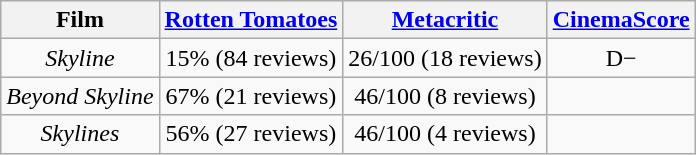<table class="wikitable sortable" border="1" style="text-align: center;">
<tr>
<th>Film</th>
<th><a href='#'>Rotten Tomatoes</a></th>
<th><a href='#'>Metacritic</a></th>
<th><a href='#'>CinemaScore</a></th>
</tr>
<tr>
<td><em>Skyline</em></td>
<td>15% (84 reviews)</td>
<td>26/100 (18 reviews)</td>
<td>D−</td>
</tr>
<tr>
<td><em>Beyond Skyline</em></td>
<td>67% (21 reviews)</td>
<td>46/100 (8 reviews)</td>
<td></td>
</tr>
<tr>
<td><em>Skylines</em></td>
<td>56% (27 reviews)</td>
<td>46/100 (4 reviews)</td>
<td></td>
</tr>
</table>
